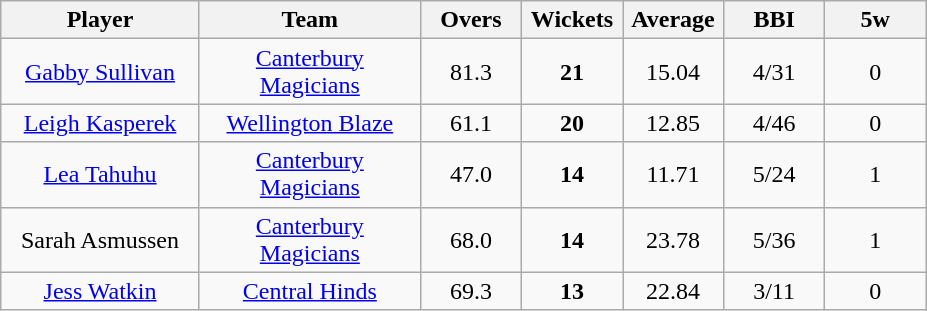<table class="wikitable" style="text-align:center">
<tr>
<th width=125>Player</th>
<th width=140>Team</th>
<th width=60>Overs</th>
<th width=60>Wickets</th>
<th width=60>Average</th>
<th width=60>BBI</th>
<th width=60>5w</th>
</tr>
<tr>
<td><a href='#'>Gabby Sullivan</a></td>
<td><a href='#'>Canterbury Magicians</a></td>
<td>81.3</td>
<td><strong>21</strong></td>
<td>15.04</td>
<td>4/31</td>
<td>0</td>
</tr>
<tr>
<td><a href='#'>Leigh Kasperek</a></td>
<td><a href='#'>Wellington Blaze</a></td>
<td>61.1</td>
<td><strong>20</strong></td>
<td>12.85</td>
<td>4/46</td>
<td>0</td>
</tr>
<tr>
<td><a href='#'>Lea Tahuhu</a></td>
<td><a href='#'>Canterbury Magicians</a></td>
<td>47.0</td>
<td><strong>14</strong></td>
<td>11.71</td>
<td>5/24</td>
<td>1</td>
</tr>
<tr>
<td>Sarah Asmussen</td>
<td><a href='#'>Canterbury Magicians</a></td>
<td>68.0</td>
<td><strong>14</strong></td>
<td>23.78</td>
<td>5/36</td>
<td>1</td>
</tr>
<tr>
<td><a href='#'>Jess Watkin</a></td>
<td><a href='#'>Central Hinds</a></td>
<td>69.3</td>
<td><strong>13</strong></td>
<td>22.84</td>
<td>3/11</td>
<td>0</td>
</tr>
</table>
